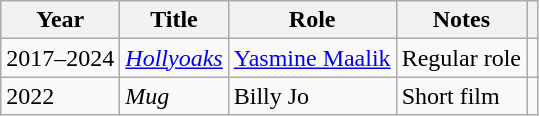<table class="wikitable plainrowheaders sortable">
<tr>
<th>Year</th>
<th>Title</th>
<th>Role</th>
<th class="unsortable">Notes</th>
<th class="unsortable"></th>
</tr>
<tr>
<td>2017–2024</td>
<td><em><a href='#'>Hollyoaks</a></em></td>
<td><a href='#'>Yasmine Maalik</a></td>
<td>Regular role</td>
<td align="center"></td>
</tr>
<tr>
<td>2022</td>
<td><em>Mug</em></td>
<td>Billy Jo</td>
<td>Short film</td>
<td align="center"></td>
</tr>
</table>
